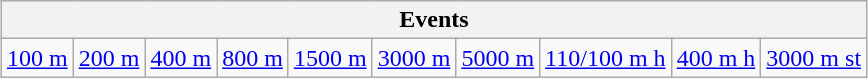<table class="wikitable" style="margin: 1em auto 1em auto">
<tr>
<th colspan=11>Events</th>
</tr>
<tr>
<td><a href='#'>100 m</a></td>
<td><a href='#'>200 m</a></td>
<td><a href='#'>400 m</a></td>
<td><a href='#'>800 m</a></td>
<td><a href='#'>1500 m</a></td>
<td><a href='#'>3000 m</a></td>
<td><a href='#'>5000 m</a></td>
<td><a href='#'>110/100 m h</a></td>
<td><a href='#'>400 m h</a></td>
<td><a href='#'>3000 m st</a></td>
</tr>
</table>
